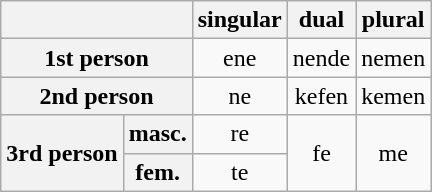<table class="wikitable" border="1" style="text-align:center">
<tr>
<th colspan="2"></th>
<th>singular</th>
<th>dual</th>
<th>plural</th>
</tr>
<tr>
<th colspan="2">1st person</th>
<td>ene</td>
<td>nende</td>
<td>nemen</td>
</tr>
<tr>
<th colspan="2">2nd person</th>
<td>ne</td>
<td>kefen</td>
<td>kemen</td>
</tr>
<tr>
<th rowspan="2">3rd person</th>
<th>masc.</th>
<td>re</td>
<td rowspan="2">fe</td>
<td rowspan="2">me</td>
</tr>
<tr>
<th>fem.</th>
<td>te</td>
</tr>
</table>
